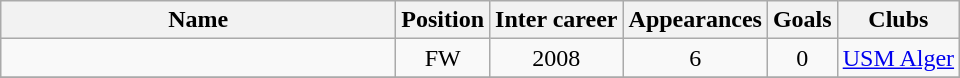<table class="wikitable sortable" style="text-align: center;">
<tr>
<th style="width:16em">Name</th>
<th>Position</th>
<th>Inter career</th>
<th>Appearances</th>
<th>Goals</th>
<th>Clubs</th>
</tr>
<tr>
<td align="left"></td>
<td>FW</td>
<td>2008</td>
<td>6</td>
<td>0</td>
<td><a href='#'>USM Alger</a></td>
</tr>
<tr>
</tr>
</table>
